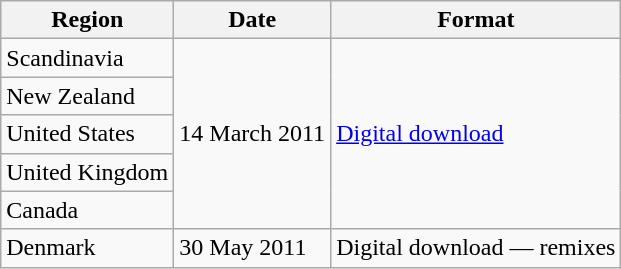<table class="wikitable">
<tr>
<th scope="col">Region</th>
<th scope="col">Date</th>
<th scope="col">Format</th>
</tr>
<tr>
<td>Scandinavia</td>
<td rowspan="5">14 March 2011</td>
<td rowspan="5"><a href='#'>Digital download</a></td>
</tr>
<tr>
<td>New Zealand</td>
</tr>
<tr>
<td>United States</td>
</tr>
<tr>
<td>United Kingdom</td>
</tr>
<tr>
<td>Canada</td>
</tr>
<tr>
<td>Denmark</td>
<td>30 May 2011</td>
<td>Digital download — remixes</td>
</tr>
</table>
